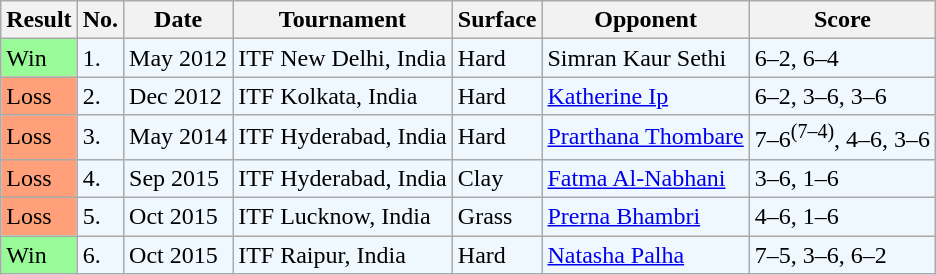<table class="sortable wikitable">
<tr>
<th>Result</th>
<th>No.</th>
<th>Date</th>
<th>Tournament</th>
<th>Surface</th>
<th>Opponent</th>
<th class="unsortable">Score</th>
</tr>
<tr style="background:#f0f8ff;">
<td style="background:#98fb98;">Win</td>
<td>1.</td>
<td>May 2012</td>
<td>ITF New Delhi, India</td>
<td>Hard</td>
<td> Simran Kaur Sethi</td>
<td>6–2, 6–4</td>
</tr>
<tr style="background:#f0f8ff;">
<td style="background:#ffa07a;">Loss</td>
<td>2.</td>
<td>Dec 2012</td>
<td>ITF Kolkata, India</td>
<td>Hard</td>
<td> <a href='#'>Katherine Ip</a></td>
<td>6–2, 3–6, 3–6</td>
</tr>
<tr style="background:#f0f8ff;">
<td style="background:#ffa07a;">Loss</td>
<td>3.</td>
<td>May 2014</td>
<td>ITF Hyderabad, India</td>
<td>Hard</td>
<td> <a href='#'>Prarthana Thombare</a></td>
<td>7–6<sup>(7–4)</sup>, 4–6, 3–6</td>
</tr>
<tr style="background:#f0f8ff;">
<td style="background:#ffa07a;">Loss</td>
<td>4.</td>
<td>Sep 2015</td>
<td>ITF Hyderabad, India</td>
<td>Clay</td>
<td> <a href='#'>Fatma Al-Nabhani</a></td>
<td>3–6, 1–6</td>
</tr>
<tr style="background:#f0f8ff;">
<td style="background:#ffa07a;">Loss</td>
<td>5.</td>
<td>Oct 2015</td>
<td>ITF Lucknow, India</td>
<td>Grass</td>
<td> <a href='#'>Prerna Bhambri</a></td>
<td>4–6, 1–6</td>
</tr>
<tr style="background:#f0f8ff;">
<td style="background:#98fb98;">Win</td>
<td>6.</td>
<td>Oct 2015</td>
<td>ITF Raipur, India</td>
<td>Hard</td>
<td> <a href='#'>Natasha Palha</a></td>
<td>7–5, 3–6, 6–2</td>
</tr>
</table>
